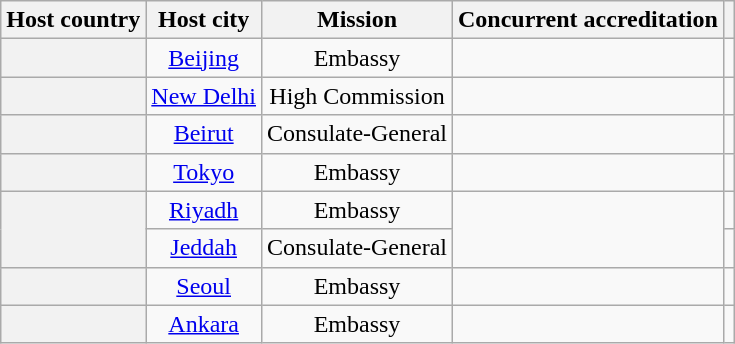<table class="wikitable plainrowheaders" style="text-align:center;">
<tr>
<th scope="col">Host country</th>
<th scope="col">Host city</th>
<th scope="col">Mission</th>
<th scope="col">Concurrent accreditation</th>
<th scope="col"></th>
</tr>
<tr>
<th scope="row"></th>
<td><a href='#'>Beijing</a></td>
<td>Embassy</td>
<td></td>
<td></td>
</tr>
<tr>
<th scope="row"></th>
<td><a href='#'>New Delhi</a></td>
<td>High Commission</td>
<td></td>
<td></td>
</tr>
<tr>
<th scope="row"></th>
<td><a href='#'>Beirut</a></td>
<td>Consulate-General</td>
<td></td>
<td></td>
</tr>
<tr>
<th scope="row"></th>
<td><a href='#'>Tokyo</a></td>
<td>Embassy</td>
<td></td>
<td></td>
</tr>
<tr>
<th scope="row" rowspan="2"></th>
<td><a href='#'>Riyadh</a></td>
<td>Embassy</td>
<td rowspan="2"></td>
<td></td>
</tr>
<tr>
<td><a href='#'>Jeddah</a></td>
<td>Consulate-General</td>
<td></td>
</tr>
<tr>
<th scope="row"></th>
<td><a href='#'>Seoul</a></td>
<td>Embassy</td>
<td></td>
<td></td>
</tr>
<tr>
<th scope="row"></th>
<td><a href='#'>Ankara</a></td>
<td>Embassy</td>
<td></td>
<td></td>
</tr>
</table>
